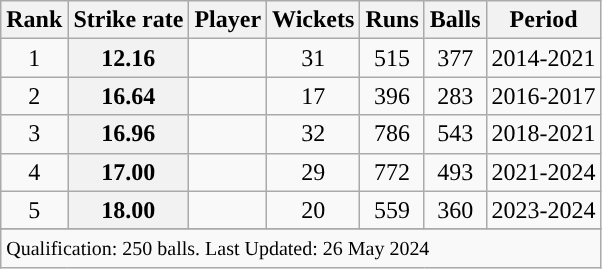<table class="wikitable">
<tr>
<th style="text-align:center;">Rank</th>
<th style="text-align:center;">Strike rate</th>
<th style="text-align:center;">Player</th>
<th style="text-align:center;">Wickets</th>
<th style="text-align:center;">Runs</th>
<th style="text-align:center;">Balls</th>
<th style="text-align:center;">Period</th>
</tr>
<tr>
<td align=center>1</td>
<th scope=row style=text-align:center;>12.16</th>
<td></td>
<td align=center>31</td>
<td align=center>515</td>
<td align=center>377</td>
<td>2014-2021</td>
</tr>
<tr>
<td align=center>2</td>
<th scope=row style=text-align:center;>16.64</th>
<td></td>
<td align=center>17</td>
<td align=center>396</td>
<td align=center>283</td>
<td>2016-2017</td>
</tr>
<tr>
<td align=center>3</td>
<th scope=row style=text-align:center;>16.96</th>
<td></td>
<td align=center>32</td>
<td align=center>786</td>
<td align=center>543</td>
<td>2018-2021</td>
</tr>
<tr>
<td align=center>4</td>
<th scope=row style=text-align:center;>17.00</th>
<td></td>
<td align=center>29</td>
<td align=center>772</td>
<td align=center>493</td>
<td>2021-2024</td>
</tr>
<tr>
<td align=center>5</td>
<th scope=row style=text-align:center;>18.00</th>
<td></td>
<td align=center>20</td>
<td align=center>559</td>
<td align=center>360</td>
<td>2023-2024</td>
</tr>
<tr>
</tr>
<tr class=sortbottom>
<td colspan=7><small>Qualification: 250 balls. Last Updated: 26 May 2024</small></td>
</tr>
</table>
